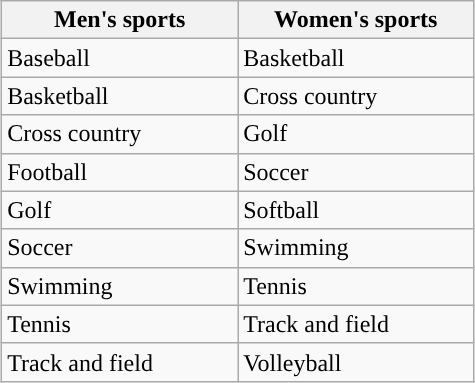<table class="wikitable"; style="float:right; clear:right; margin-right:15px">
<tr>
<th width=150px>Men's sports</th>
<th width=150px>Women's sports</th>
</tr>
<tr>
<td>Baseball</td>
<td>Basketball</td>
</tr>
<tr>
<td>Basketball</td>
<td>Cross country</td>
</tr>
<tr>
<td>Cross country</td>
<td>Golf</td>
</tr>
<tr>
<td>Football</td>
<td>Soccer</td>
</tr>
<tr>
<td>Golf</td>
<td>Softball</td>
</tr>
<tr>
<td>Soccer</td>
<td>Swimming</td>
</tr>
<tr>
<td>Swimming</td>
<td>Tennis</td>
</tr>
<tr>
<td>Tennis</td>
<td>Track and field</td>
</tr>
<tr>
<td>Track and field</td>
<td>Volleyball</td>
</tr>
</table>
